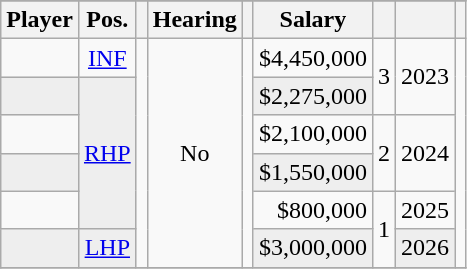<table class="wikitable sortable">
<tr>
</tr>
<tr>
<th>Player</th>
<th>Pos.</th>
<th></th>
<th>Hearing</th>
<th></th>
<th>Salary</th>
<th></th>
<th></th>
<th class="unsortable"></th>
</tr>
<tr>
<td></td>
<td align=center><a href='#'>INF</a></td>
<td align=center rowspan="6"></td>
<td align=center rowspan="6">No</td>
<td align=center rowspan="6"></td>
<td align=right>$4,450,000</td>
<td align=center rowspan="2">3</td>
<td align=center rowspan="2">2023</td>
<td class="unsortable" align=center rowspan="6"></td>
</tr>
<tr bgcolor="eeeeee">
<td></td>
<td align=center rowspan="4"><a href='#'>RHP</a></td>
<td>$2,275,000</td>
</tr>
<tr>
<td></td>
<td align=right>$2,100,000</td>
<td align=center rowspan="2">2</td>
<td align=center rowspan="2">2024</td>
</tr>
<tr bgcolor="eeeeee">
<td></td>
<td>$1,550,000</td>
</tr>
<tr>
<td></td>
<td align=right>$800,000</td>
<td align=center rowspan="2">1</td>
<td align=center>2025</td>
</tr>
<tr bgcolor="eeeeee">
<td></td>
<td align=center><a href='#'>LHP</a></td>
<td align=right>$3,000,000</td>
<td align=center>2026</td>
</tr>
<tr>
</tr>
</table>
